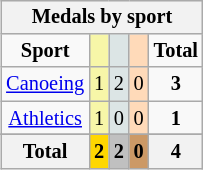<table class=wikitable style="font-size:85%; float:right">
<tr bgcolor=efefef>
<th colspan=7><strong>Medals by sport</strong></th>
</tr>
<tr align=center>
<td><strong>Sport</strong></td>
<td bgcolor=f7f6a8></td>
<td bgcolor=dce5e5></td>
<td bgcolor=ffdab9></td>
<td><strong>Total</strong></td>
</tr>
<tr align=center>
<td><a href='#'>Canoeing</a></td>
<td style="background:#F7F6A8;">1</td>
<td style="background:#DCE5E5;">2</td>
<td style="background:#FFDAB9;">0</td>
<td><strong>3</strong></td>
</tr>
<tr align=center>
<td><a href='#'>Athletics</a></td>
<td style="background:#F7F6A8;">1</td>
<td style="background:#DCE5E5;">0</td>
<td style="background:#FFDAB9;">0</td>
<td><strong>1</strong></td>
</tr>
<tr>
</tr>
<tr align=center>
<th>Total</th>
<th style="background:gold">2</th>
<th style="background:silver">2</th>
<th style="background:#c96">0</th>
<th>4</th>
</tr>
</table>
